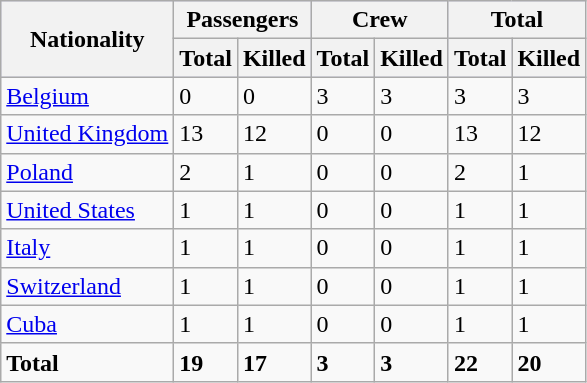<table class="wikitable">
<tr style="background:#ccccff;">
<th rowspan=2>Nationality</th>
<th colspan=2>Passengers</th>
<th colspan=2>Crew</th>
<th colspan=2>Total</th>
</tr>
<tr style="background:#ccccff;">
<th>Total</th>
<th>Killed</th>
<th>Total</th>
<th>Killed</th>
<th>Total</th>
<th>Killed</th>
</tr>
<tr valign=top>
<td><a href='#'>Belgium</a></td>
<td>0</td>
<td>0</td>
<td>3</td>
<td>3</td>
<td>3</td>
<td>3</td>
</tr>
<tr valign=top>
<td><a href='#'>United Kingdom</a></td>
<td>13</td>
<td>12</td>
<td>0</td>
<td>0</td>
<td>13</td>
<td>12</td>
</tr>
<tr valign=top>
<td><a href='#'>Poland</a></td>
<td>2</td>
<td>1</td>
<td>0</td>
<td>0</td>
<td>2</td>
<td>1</td>
</tr>
<tr valign=top>
<td><a href='#'>United States</a></td>
<td>1</td>
<td>1</td>
<td>0</td>
<td>0</td>
<td>1</td>
<td>1</td>
</tr>
<tr valign=top>
<td><a href='#'>Italy</a></td>
<td>1</td>
<td>1</td>
<td>0</td>
<td>0</td>
<td>1</td>
<td>1</td>
</tr>
<tr valign=top>
<td><a href='#'>Switzerland</a></td>
<td>1</td>
<td>1</td>
<td>0</td>
<td>0</td>
<td>1</td>
<td>1</td>
</tr>
<tr valign=top>
<td><a href='#'>Cuba</a></td>
<td>1</td>
<td>1</td>
<td>0</td>
<td>0</td>
<td>1</td>
<td>1</td>
</tr>
<tr valign=top>
<td><strong>Total</strong></td>
<td><strong>19</strong></td>
<td><strong>17</strong></td>
<td><strong>3</strong></td>
<td><strong>3</strong></td>
<td><strong>22</strong></td>
<td><strong>20</strong></td>
</tr>
</table>
